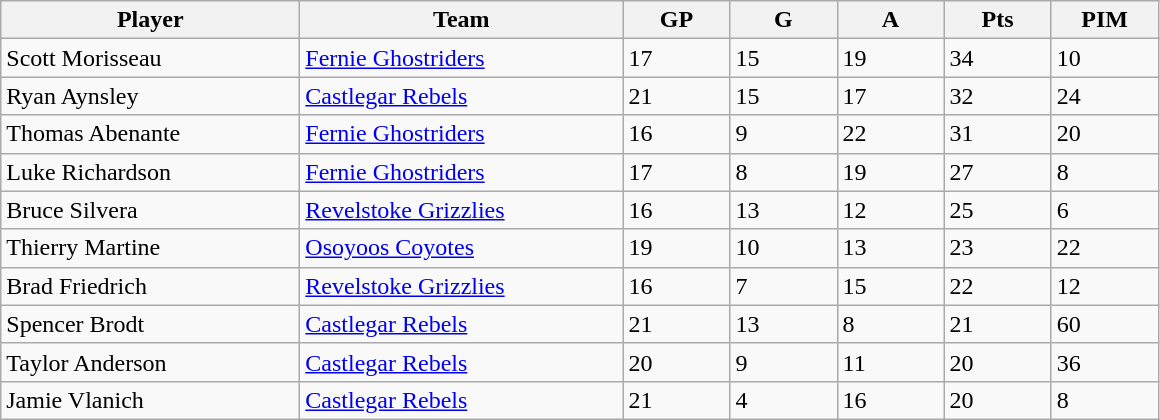<table class="wikitable sortable">
<tr>
<th style="width: 12em;">Player</th>
<th style="width: 13em;">Team</th>
<th style="width: 4em;">GP</th>
<th style="width: 4em;">G</th>
<th style="width: 4em;">A</th>
<th style="width: 4em;">Pts</th>
<th style="width: 4em;">PIM</th>
</tr>
<tr>
<td sortname>Scott Morisseau</td>
<td><a href='#'>Fernie Ghostriders</a></td>
<td>17</td>
<td>15</td>
<td>19</td>
<td>34</td>
<td>10</td>
</tr>
<tr>
<td sortname>Ryan Aynsley</td>
<td><a href='#'>Castlegar Rebels</a></td>
<td>21</td>
<td>15</td>
<td>17</td>
<td>32</td>
<td>24</td>
</tr>
<tr>
<td sortname>Thomas Abenante</td>
<td><a href='#'>Fernie Ghostriders</a></td>
<td>16</td>
<td>9</td>
<td>22</td>
<td>31</td>
<td>20</td>
</tr>
<tr>
<td sortname>Luke Richardson</td>
<td><a href='#'>Fernie Ghostriders</a></td>
<td>17</td>
<td>8</td>
<td>19</td>
<td>27</td>
<td>8</td>
</tr>
<tr>
<td sortname>Bruce Silvera</td>
<td><a href='#'>Revelstoke Grizzlies</a></td>
<td>16</td>
<td>13</td>
<td>12</td>
<td>25</td>
<td>6</td>
</tr>
<tr>
<td sortname>Thierry Martine</td>
<td><a href='#'>Osoyoos Coyotes</a></td>
<td>19</td>
<td>10</td>
<td>13</td>
<td>23</td>
<td>22</td>
</tr>
<tr>
<td sortname>Brad Friedrich</td>
<td><a href='#'>Revelstoke Grizzlies</a></td>
<td>16</td>
<td>7</td>
<td>15</td>
<td>22</td>
<td>12</td>
</tr>
<tr>
<td sortname>Spencer Brodt</td>
<td><a href='#'>Castlegar Rebels</a></td>
<td>21</td>
<td>13</td>
<td>8</td>
<td>21</td>
<td>60</td>
</tr>
<tr>
<td sortname>Taylor Anderson</td>
<td><a href='#'>Castlegar Rebels</a></td>
<td>20</td>
<td>9</td>
<td>11</td>
<td>20</td>
<td>36</td>
</tr>
<tr>
<td sortname>Jamie Vlanich</td>
<td><a href='#'>Castlegar Rebels</a></td>
<td>21</td>
<td>4</td>
<td>16</td>
<td>20</td>
<td>8</td>
</tr>
</table>
